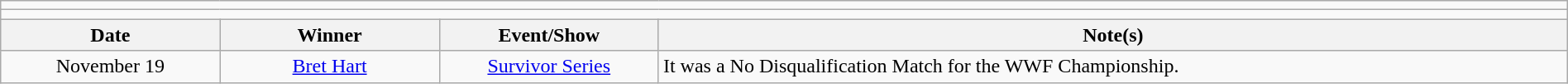<table class="wikitable" style="text-align:center; width:100%;">
<tr>
<td colspan="5"></td>
</tr>
<tr>
<td colspan="5"><strong></strong></td>
</tr>
<tr>
<th width="14%">Date</th>
<th width="14%">Winner</th>
<th width="14%">Event/Show</th>
<th width="58%">Note(s)</th>
</tr>
<tr>
<td>November 19</td>
<td><a href='#'>Bret Hart</a></td>
<td><a href='#'>Survivor Series</a></td>
<td align="left">It was a No Disqualification Match for the WWF Championship.</td>
</tr>
</table>
